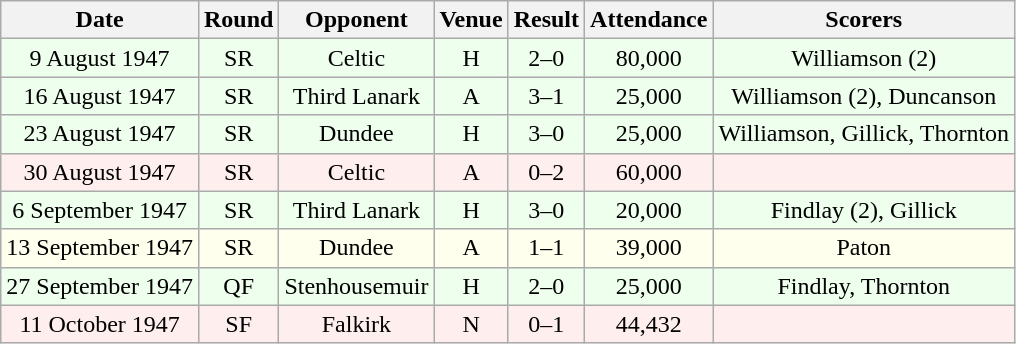<table class="wikitable sortable" style="font-size:100%; text-align:center">
<tr>
<th>Date</th>
<th>Round</th>
<th>Opponent</th>
<th>Venue</th>
<th>Result</th>
<th>Attendance</th>
<th>Scorers</th>
</tr>
<tr bgcolor = "#EEFFEE">
<td>9 August 1947</td>
<td>SR</td>
<td>Celtic</td>
<td>H</td>
<td>2–0</td>
<td>80,000</td>
<td>Williamson (2)</td>
</tr>
<tr bgcolor = "#EEFFEE">
<td>16 August 1947</td>
<td>SR</td>
<td>Third Lanark</td>
<td>A</td>
<td>3–1</td>
<td>25,000</td>
<td>Williamson (2), Duncanson</td>
</tr>
<tr bgcolor = "#EEFFEE">
<td>23 August 1947</td>
<td>SR</td>
<td>Dundee</td>
<td>H</td>
<td>3–0</td>
<td>25,000</td>
<td>Williamson, Gillick, Thornton</td>
</tr>
<tr bgcolor = "#FFEEEE">
<td>30 August 1947</td>
<td>SR</td>
<td>Celtic</td>
<td>A</td>
<td>0–2</td>
<td>60,000</td>
<td></td>
</tr>
<tr bgcolor = "#EEFFEE">
<td>6 September 1947</td>
<td>SR</td>
<td>Third Lanark</td>
<td>H</td>
<td>3–0</td>
<td>20,000</td>
<td>Findlay (2), Gillick</td>
</tr>
<tr bgcolor = "#FFFFEE">
<td>13 September 1947</td>
<td>SR</td>
<td>Dundee</td>
<td>A</td>
<td>1–1</td>
<td>39,000</td>
<td>Paton</td>
</tr>
<tr bgcolor = "#EEFFEE">
<td>27 September 1947</td>
<td>QF</td>
<td>Stenhousemuir</td>
<td>H</td>
<td>2–0</td>
<td>25,000</td>
<td>Findlay, Thornton</td>
</tr>
<tr bgcolor = "#FFEEEE">
<td>11 October 1947</td>
<td>SF</td>
<td>Falkirk</td>
<td>N</td>
<td>0–1</td>
<td>44,432</td>
<td></td>
</tr>
</table>
